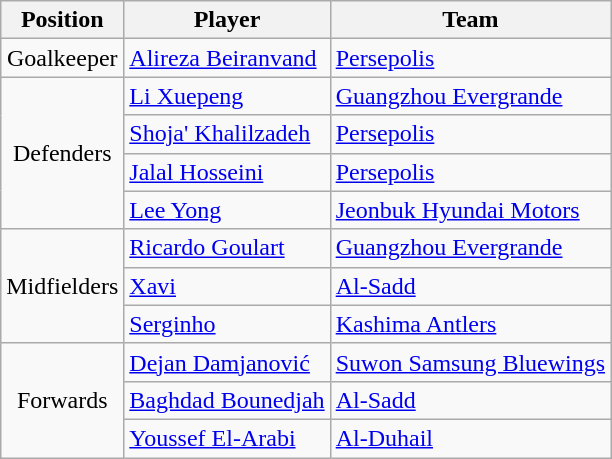<table class="wikitable">
<tr>
<th>Position</th>
<th>Player</th>
<th>Team</th>
</tr>
<tr>
<td align=center>Goalkeeper</td>
<td> <a href='#'>Alireza Beiranvand</a></td>
<td> <a href='#'>Persepolis</a></td>
</tr>
<tr>
<td align=center rowspan=4>Defenders</td>
<td> <a href='#'>Li Xuepeng</a></td>
<td> <a href='#'>Guangzhou Evergrande</a></td>
</tr>
<tr>
<td> <a href='#'>Shoja' Khalilzadeh</a></td>
<td> <a href='#'>Persepolis</a></td>
</tr>
<tr>
<td> <a href='#'>Jalal Hosseini</a></td>
<td> <a href='#'>Persepolis</a></td>
</tr>
<tr>
<td> <a href='#'>Lee Yong</a></td>
<td> <a href='#'>Jeonbuk Hyundai Motors</a></td>
</tr>
<tr>
<td align=center rowspan=3>Midfielders</td>
<td> <a href='#'>Ricardo Goulart</a></td>
<td> <a href='#'>Guangzhou Evergrande</a></td>
</tr>
<tr>
<td> <a href='#'>Xavi</a></td>
<td> <a href='#'>Al-Sadd</a></td>
</tr>
<tr>
<td> <a href='#'>Serginho</a></td>
<td> <a href='#'>Kashima Antlers</a></td>
</tr>
<tr>
<td align=center rowspan=3>Forwards</td>
<td> <a href='#'>Dejan Damjanović</a></td>
<td> <a href='#'>Suwon Samsung Bluewings</a></td>
</tr>
<tr>
<td> <a href='#'>Baghdad Bounedjah</a></td>
<td> <a href='#'>Al-Sadd</a></td>
</tr>
<tr>
<td> <a href='#'>Youssef El-Arabi</a></td>
<td> <a href='#'>Al-Duhail</a></td>
</tr>
</table>
